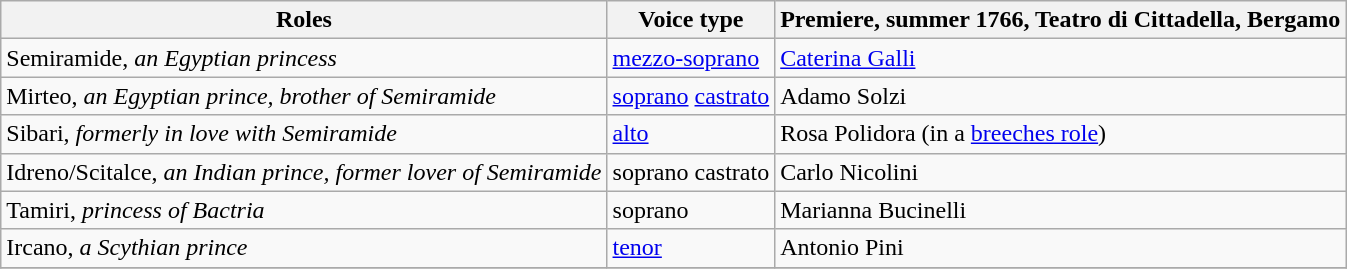<table class="wikitable">
<tr>
<th>Roles</th>
<th>Voice type</th>
<th>Premiere, summer 1766, Teatro di Cittadella, Bergamo</th>
</tr>
<tr>
<td>Semiramide, <em>an Egyptian princess</em></td>
<td><a href='#'>mezzo-soprano</a></td>
<td><a href='#'>Caterina Galli</a></td>
</tr>
<tr>
<td>Mirteo, <em>an Egyptian prince, brother of Semiramide</em></td>
<td><a href='#'>soprano</a> <a href='#'>castrato</a></td>
<td>Adamo Solzi</td>
</tr>
<tr>
<td>Sibari, <em>formerly in love with Semiramide</em></td>
<td><a href='#'>alto</a></td>
<td>Rosa Polidora (in a <a href='#'>breeches role</a>)</td>
</tr>
<tr>
<td>Idreno/Scitalce, <em>an Indian prince, former lover of Semiramide</em></td>
<td>soprano castrato</td>
<td>Carlo Nicolini</td>
</tr>
<tr>
<td>Tamiri, <em>princess of Bactria</em></td>
<td>soprano</td>
<td>Marianna Bucinelli</td>
</tr>
<tr>
<td>Ircano, <em>a Scythian prince</em></td>
<td><a href='#'>tenor</a></td>
<td>Antonio Pini</td>
</tr>
<tr>
</tr>
</table>
